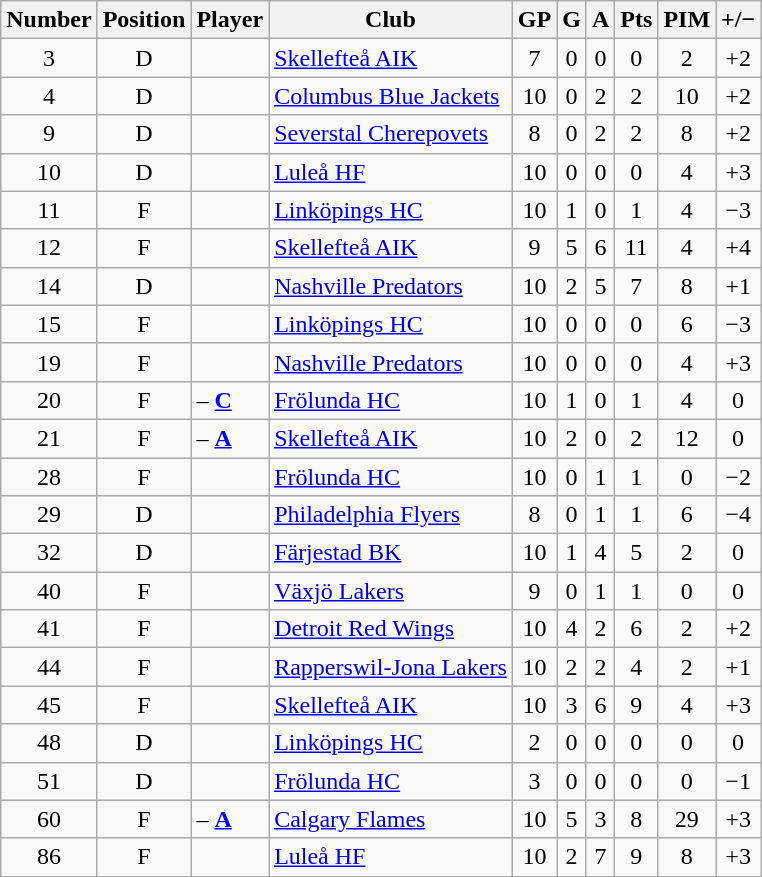<table class="wikitable sortable" style="text-align: center; border: 1px solid; border-spacing=0;">
<tr>
<th>Number</th>
<th>Position</th>
<th>Player</th>
<th>Club</th>
<th>GP</th>
<th>G</th>
<th>A</th>
<th>Pts</th>
<th>PIM</th>
<th>+/−</th>
</tr>
<tr>
<td>3</td>
<td>D</td>
<td align=left></td>
<td align=left> <a href='#'>Skellefteå AIK</a></td>
<td>7</td>
<td>0</td>
<td>0</td>
<td>0</td>
<td>2</td>
<td>+2</td>
</tr>
<tr>
<td>4</td>
<td>D</td>
<td align=left></td>
<td align=left> <a href='#'>Columbus Blue Jackets</a></td>
<td>10</td>
<td>0</td>
<td>2</td>
<td>2</td>
<td>10</td>
<td>+2</td>
</tr>
<tr>
<td>9</td>
<td>D</td>
<td align=left></td>
<td align=left> <a href='#'>Severstal Cherepovets</a></td>
<td>8</td>
<td>0</td>
<td>2</td>
<td>2</td>
<td>8</td>
<td>+2</td>
</tr>
<tr>
<td>10</td>
<td>D</td>
<td align=left></td>
<td align=left> <a href='#'>Luleå HF</a></td>
<td>10</td>
<td>0</td>
<td>0</td>
<td>0</td>
<td>4</td>
<td>+3</td>
</tr>
<tr>
<td>11</td>
<td>F</td>
<td align=left></td>
<td align=left> <a href='#'>Linköpings HC</a></td>
<td>10</td>
<td>1</td>
<td>0</td>
<td>1</td>
<td>4</td>
<td>−3</td>
</tr>
<tr>
<td>12</td>
<td>F</td>
<td align=left></td>
<td align=left> <a href='#'>Skellefteå AIK</a></td>
<td>9</td>
<td>5</td>
<td>6</td>
<td>11</td>
<td>4</td>
<td>+4</td>
</tr>
<tr>
<td>14</td>
<td>D</td>
<td align=left></td>
<td align=left> <a href='#'>Nashville Predators</a></td>
<td>10</td>
<td>2</td>
<td>5</td>
<td>7</td>
<td>8</td>
<td>+1</td>
</tr>
<tr>
<td>15</td>
<td>F</td>
<td align=left></td>
<td align=left> <a href='#'>Linköpings HC</a></td>
<td>10</td>
<td>0</td>
<td>0</td>
<td>0</td>
<td>6</td>
<td>−3</td>
</tr>
<tr>
<td>19</td>
<td>F</td>
<td align=left></td>
<td align=left> <a href='#'>Nashville Predators</a></td>
<td>10</td>
<td>0</td>
<td>0</td>
<td>0</td>
<td>4</td>
<td>+3</td>
</tr>
<tr>
<td>20</td>
<td>F</td>
<td align=left> – <strong><a href='#'>C</a></strong></td>
<td align=left> <a href='#'>Frölunda HC</a></td>
<td>10</td>
<td>1</td>
<td>0</td>
<td>1</td>
<td>4</td>
<td>0</td>
</tr>
<tr>
<td>21</td>
<td>F</td>
<td align=left> – <strong><a href='#'>A</a></strong></td>
<td align=left> <a href='#'>Skellefteå AIK</a></td>
<td>10</td>
<td>2</td>
<td>0</td>
<td>2</td>
<td>12</td>
<td>0</td>
</tr>
<tr>
<td>28</td>
<td>F</td>
<td align=left></td>
<td align=left> <a href='#'>Frölunda HC</a></td>
<td>10</td>
<td>0</td>
<td>1</td>
<td>1</td>
<td>0</td>
<td>−2</td>
</tr>
<tr>
<td>29</td>
<td>D</td>
<td align=left></td>
<td align=left> <a href='#'>Philadelphia Flyers</a></td>
<td>8</td>
<td>0</td>
<td>1</td>
<td>1</td>
<td>6</td>
<td>−4</td>
</tr>
<tr>
<td>32</td>
<td>D</td>
<td align=left></td>
<td align=left> <a href='#'>Färjestad BK</a></td>
<td>10</td>
<td>1</td>
<td>4</td>
<td>5</td>
<td>2</td>
<td>0</td>
</tr>
<tr>
<td>40</td>
<td>F</td>
<td align=left></td>
<td align=left> <a href='#'>Växjö Lakers</a></td>
<td>9</td>
<td>0</td>
<td>1</td>
<td>1</td>
<td>0</td>
<td>0</td>
</tr>
<tr>
<td>41</td>
<td>F</td>
<td align=left></td>
<td align=left> <a href='#'>Detroit Red Wings</a></td>
<td>10</td>
<td>4</td>
<td>2</td>
<td>6</td>
<td>2</td>
<td>+2</td>
</tr>
<tr>
<td>44</td>
<td>F</td>
<td align=left></td>
<td align=left> <a href='#'>Rapperswil-Jona Lakers</a></td>
<td>10</td>
<td>2</td>
<td>2</td>
<td>4</td>
<td>2</td>
<td>+1</td>
</tr>
<tr>
<td>45</td>
<td>F</td>
<td align=left></td>
<td align=left> <a href='#'>Skellefteå AIK</a></td>
<td>10</td>
<td>3</td>
<td>6</td>
<td>9</td>
<td>4</td>
<td>+3</td>
</tr>
<tr>
<td>48</td>
<td>D</td>
<td align=left></td>
<td align=left> <a href='#'>Linköpings HC</a></td>
<td>2</td>
<td>0</td>
<td>0</td>
<td>0</td>
<td>0</td>
<td>0</td>
</tr>
<tr>
<td>51</td>
<td>D</td>
<td align=left></td>
<td align=left> <a href='#'>Frölunda HC</a></td>
<td>3</td>
<td>0</td>
<td>0</td>
<td>0</td>
<td>0</td>
<td>−1</td>
</tr>
<tr>
<td>60</td>
<td>F</td>
<td align=left> – <strong><a href='#'>A</a></strong></td>
<td align=left> <a href='#'>Calgary Flames</a></td>
<td>10</td>
<td>5</td>
<td>3</td>
<td>8</td>
<td>29</td>
<td>+3</td>
</tr>
<tr>
<td>86</td>
<td>F</td>
<td align=left></td>
<td align=left> <a href='#'>Luleå HF</a></td>
<td>10</td>
<td>2</td>
<td>7</td>
<td>9</td>
<td>8</td>
<td>+3</td>
</tr>
</table>
